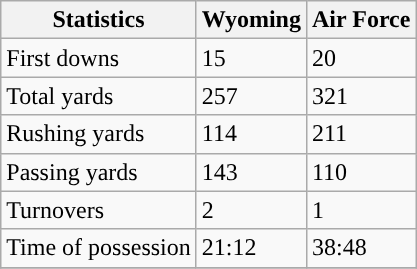<table class="wikitable">
<tr>
<th>Statistics</th>
<th>Wyoming</th>
<th>Air Force</th>
</tr>
<tr>
<td>First downs</td>
<td>15</td>
<td>20</td>
</tr>
<tr>
<td>Total yards</td>
<td>257</td>
<td>321</td>
</tr>
<tr>
<td>Rushing yards</td>
<td>114</td>
<td>211</td>
</tr>
<tr>
<td>Passing yards</td>
<td>143</td>
<td>110</td>
</tr>
<tr>
<td>Turnovers</td>
<td>2</td>
<td>1</td>
</tr>
<tr>
<td>Time of possession</td>
<td>21:12</td>
<td>38:48</td>
</tr>
<tr>
</tr>
</table>
